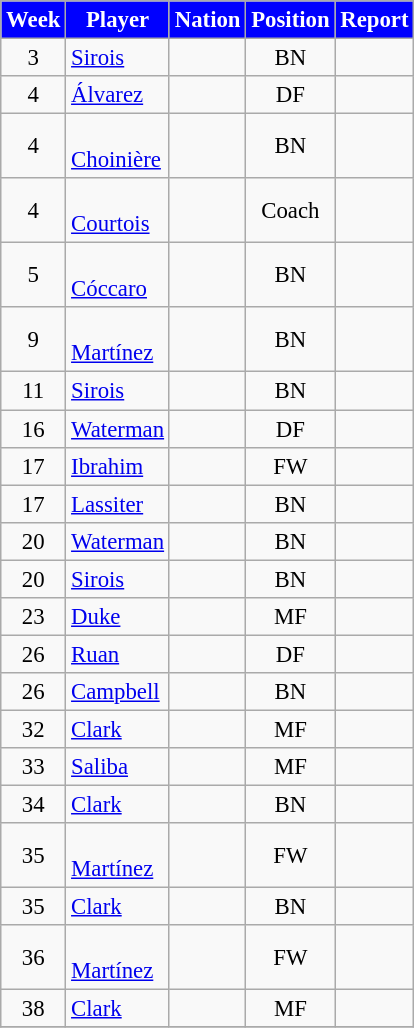<table class="wikitable" style="font-size: 95%; text-align: center;">
<tr>
<th style="background:#00f; color:white; text-align:center;">Week</th>
<th style="background:#00f; color:white; text-align:center;">Player</th>
<th style="background:#00f; color:white; text-align:center;">Nation</th>
<th style="background:#00f; color:white; text-align:center;">Position</th>
<th style="background:#00f; color:white; text-align:center;">Report</th>
</tr>
<tr>
<td>3</td>
<td style="text-align:left;"><a href='#'>Sirois</a></td>
<td style="text-align:left;"></td>
<td>BN</td>
<td></td>
</tr>
<tr>
<td>4</td>
<td style="text-align:left;"><a href='#'>Álvarez</a></td>
<td style="text-align:left;"></td>
<td>DF</td>
<td></td>
</tr>
<tr>
<td>4</td>
<td style="text-align:left;"><br><a href='#'>Choinière</a></td>
<td style="text-align:left;"></td>
<td>BN</td>
<td></td>
</tr>
<tr>
<td>4</td>
<td style="text-align:left;"><br><a href='#'>Courtois</a></td>
<td style="text-align:left;"></td>
<td>Coach</td>
<td></td>
</tr>
<tr>
<td>5</td>
<td style="text-align:left;"><br><a href='#'>Cóccaro</a></td>
<td style="text-align:left;"></td>
<td>BN</td>
<td></td>
</tr>
<tr>
<td>9</td>
<td style="text-align:left;"><br><a href='#'>Martínez</a></td>
<td style="text-align:left;"></td>
<td>BN</td>
<td></td>
</tr>
<tr>
<td>11</td>
<td style="text-align:left;"><a href='#'>Sirois</a></td>
<td style="text-align:left;"></td>
<td>BN</td>
<td></td>
</tr>
<tr>
<td>16</td>
<td style="text-align:left;"><a href='#'>Waterman</a></td>
<td style="text-align:left;"></td>
<td>DF</td>
<td></td>
</tr>
<tr>
<td>17</td>
<td style="text-align:left;"><a href='#'>Ibrahim</a></td>
<td style="text-align:left;"></td>
<td>FW</td>
<td></td>
</tr>
<tr>
<td>17</td>
<td style="text-align:left;"><a href='#'>Lassiter</a></td>
<td style="text-align:left;"></td>
<td>BN</td>
<td></td>
</tr>
<tr>
<td>20</td>
<td style="text-align:left;"><a href='#'>Waterman</a></td>
<td style="text-align:left;"></td>
<td>BN</td>
<td></td>
</tr>
<tr>
<td>20</td>
<td style="text-align:left;"><a href='#'>Sirois</a></td>
<td style="text-align:left;"></td>
<td>BN</td>
<td></td>
</tr>
<tr>
<td>23</td>
<td style="text-align:left;"><a href='#'>Duke</a></td>
<td style="text-align:left;"></td>
<td>MF</td>
<td></td>
</tr>
<tr>
<td>26</td>
<td style="text-align:left;"><a href='#'>Ruan</a></td>
<td style="text-align:left;"></td>
<td>DF</td>
<td></td>
</tr>
<tr>
<td>26</td>
<td style="text-align:left;"><a href='#'>Campbell</a></td>
<td style="text-align:left;"></td>
<td>BN</td>
<td></td>
</tr>
<tr>
<td>32</td>
<td style="text-align:left;"><a href='#'>Clark</a></td>
<td style="text-align:left;"></td>
<td>MF</td>
<td></td>
</tr>
<tr>
<td>33</td>
<td style="text-align:left;"><a href='#'>Saliba</a></td>
<td style="text-align:left;"></td>
<td>MF</td>
<td></td>
</tr>
<tr>
<td>34</td>
<td style="text-align:left;"><a href='#'>Clark</a></td>
<td style="text-align:left;"></td>
<td>BN</td>
<td></td>
</tr>
<tr>
<td>35</td>
<td style="text-align:left;"><br><a href='#'>Martínez</a></td>
<td style="text-align:left;"></td>
<td>FW</td>
<td></td>
</tr>
<tr>
<td>35</td>
<td style="text-align:left;"><a href='#'>Clark</a></td>
<td style="text-align:left;"></td>
<td>BN</td>
<td></td>
</tr>
<tr>
<td>36</td>
<td style="text-align:left;"><br><a href='#'>Martínez</a></td>
<td style="text-align:left;"></td>
<td>FW</td>
<td></td>
</tr>
<tr>
<td>38</td>
<td style="text-align:left;"><a href='#'>Clark</a></td>
<td style="text-align:left;"></td>
<td>MF</td>
<td></td>
</tr>
<tr>
</tr>
</table>
